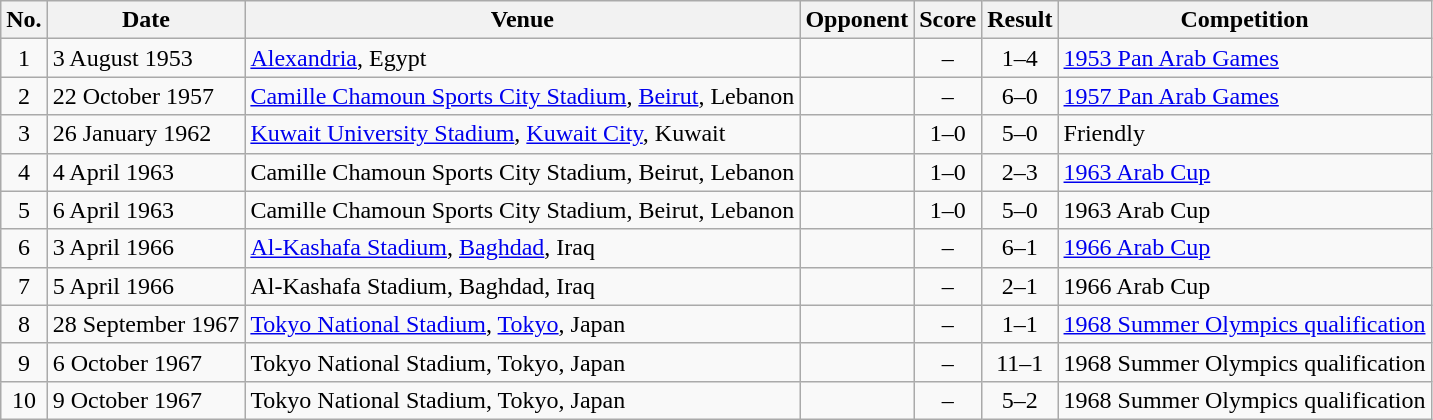<table class="wikitable plainrowheaders sortable">
<tr>
<th>No.</th>
<th>Date</th>
<th>Venue</th>
<th>Opponent</th>
<th>Score</th>
<th>Result</th>
<th>Competition</th>
</tr>
<tr>
<td align="center">1</td>
<td>3 August 1953</td>
<td><a href='#'>Alexandria</a>, Egypt</td>
<td></td>
<td align="center">–</td>
<td align="center">1–4</td>
<td><a href='#'>1953 Pan Arab Games</a></td>
</tr>
<tr>
<td align="center">2</td>
<td>22 October 1957</td>
<td><a href='#'>Camille Chamoun Sports City Stadium</a>, <a href='#'>Beirut</a>, Lebanon</td>
<td></td>
<td align="center">–</td>
<td align="center">6–0</td>
<td><a href='#'>1957 Pan Arab Games</a></td>
</tr>
<tr>
<td align="center">3</td>
<td>26 January 1962</td>
<td><a href='#'>Kuwait University Stadium</a>, <a href='#'>Kuwait City</a>, Kuwait</td>
<td></td>
<td align="center">1–0</td>
<td align="center">5–0</td>
<td>Friendly</td>
</tr>
<tr>
<td align="center">4</td>
<td>4 April 1963</td>
<td>Camille Chamoun Sports City Stadium, Beirut, Lebanon</td>
<td></td>
<td align="center">1–0</td>
<td style="text-align:center">2–3</td>
<td><a href='#'>1963 Arab Cup</a></td>
</tr>
<tr>
<td align="center">5</td>
<td>6 April 1963</td>
<td>Camille Chamoun Sports City Stadium, Beirut, Lebanon</td>
<td></td>
<td align="center">1–0</td>
<td align="center">5–0</td>
<td>1963 Arab Cup</td>
</tr>
<tr>
<td align="center">6</td>
<td>3 April 1966</td>
<td><a href='#'>Al-Kashafa Stadium</a>, <a href='#'>Baghdad</a>, Iraq</td>
<td></td>
<td align="center">–</td>
<td align="center">6–1</td>
<td><a href='#'>1966 Arab Cup</a></td>
</tr>
<tr>
<td align="center">7</td>
<td>5 April 1966</td>
<td>Al-Kashafa Stadium, Baghdad, Iraq</td>
<td></td>
<td align="center">–</td>
<td align="center">2–1</td>
<td>1966 Arab Cup</td>
</tr>
<tr>
<td align="center">8</td>
<td>28 September 1967</td>
<td><a href='#'>Tokyo National Stadium</a>, <a href='#'>Tokyo</a>, Japan</td>
<td></td>
<td align="center">–</td>
<td align="center">1–1</td>
<td><a href='#'>1968 Summer Olympics qualification</a></td>
</tr>
<tr>
<td align="center">9</td>
<td>6 October 1967</td>
<td>Tokyo National Stadium, Tokyo, Japan</td>
<td></td>
<td align="center">–</td>
<td align="center">11–1</td>
<td>1968 Summer Olympics qualification</td>
</tr>
<tr>
<td align="center">10</td>
<td>9 October 1967</td>
<td>Tokyo National Stadium, Tokyo, Japan</td>
<td></td>
<td align="center">–</td>
<td align="center">5–2</td>
<td>1968 Summer Olympics qualification</td>
</tr>
</table>
